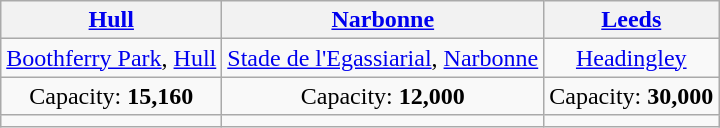<table class="wikitable" style="text-align:center">
<tr>
<th> <a href='#'>Hull</a></th>
<th> <a href='#'>Narbonne</a></th>
<th> <a href='#'>Leeds</a></th>
</tr>
<tr>
<td><a href='#'>Boothferry Park</a>, <a href='#'>Hull</a></td>
<td><a href='#'>Stade de l'Egassiarial</a>, <a href='#'>Narbonne</a></td>
<td><a href='#'>Headingley</a></td>
</tr>
<tr>
<td>Capacity: <strong>	15,160</strong></td>
<td>Capacity: <strong>12,000</strong></td>
<td>Capacity: <strong>30,000</strong></td>
</tr>
<tr>
<td></td>
<td></td>
<td></td>
</tr>
</table>
